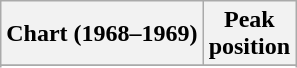<table class="wikitable sortable plainrowheaders" style="text-align:center">
<tr>
<th scope="col">Chart (1968–1969)</th>
<th scope="col">Peak<br> position</th>
</tr>
<tr>
</tr>
<tr>
</tr>
</table>
